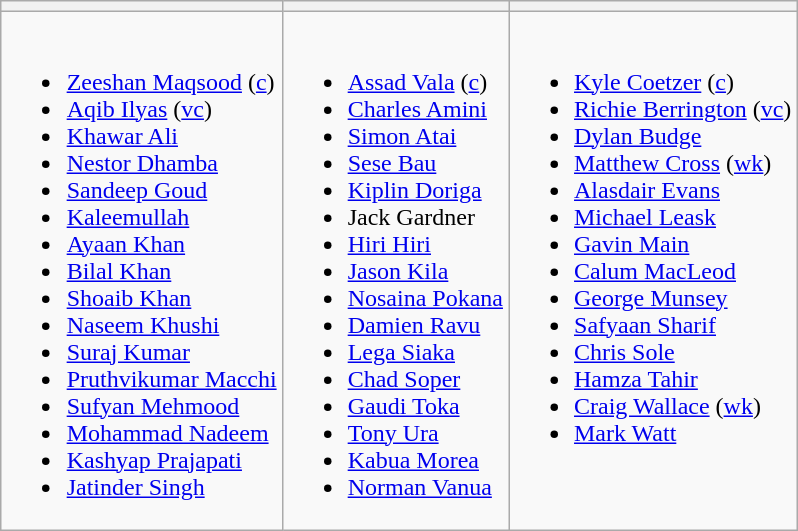<table class="wikitable" style="text-align:left; margin:auto">
<tr>
<th></th>
<th></th>
<th></th>
</tr>
<tr style="vertical-align:top">
<td><br><ul><li><a href='#'>Zeeshan Maqsood</a> (<a href='#'>c</a>)</li><li><a href='#'>Aqib Ilyas</a> (<a href='#'>vc</a>)</li><li><a href='#'>Khawar Ali</a></li><li><a href='#'>Nestor Dhamba</a></li><li><a href='#'>Sandeep Goud</a></li><li><a href='#'>Kaleemullah</a></li><li><a href='#'>Ayaan Khan</a></li><li><a href='#'>Bilal Khan</a></li><li><a href='#'>Shoaib Khan</a></li><li><a href='#'>Naseem Khushi</a></li><li><a href='#'>Suraj Kumar</a></li><li><a href='#'>Pruthvikumar Macchi</a></li><li><a href='#'>Sufyan Mehmood</a></li><li><a href='#'>Mohammad Nadeem</a></li><li><a href='#'>Kashyap Prajapati</a></li><li><a href='#'>Jatinder Singh</a></li></ul></td>
<td><br><ul><li><a href='#'>Assad Vala</a> (<a href='#'>c</a>)</li><li><a href='#'>Charles Amini</a></li><li><a href='#'>Simon Atai</a></li><li><a href='#'>Sese Bau</a></li><li><a href='#'>Kiplin Doriga</a></li><li>Jack Gardner</li><li><a href='#'>Hiri Hiri</a></li><li><a href='#'>Jason Kila</a></li><li><a href='#'>Nosaina Pokana</a></li><li><a href='#'>Damien Ravu</a></li><li><a href='#'>Lega Siaka</a></li><li><a href='#'>Chad Soper</a></li><li><a href='#'>Gaudi Toka</a></li><li><a href='#'>Tony Ura</a></li><li><a href='#'>Kabua Morea</a></li><li><a href='#'>Norman Vanua</a></li></ul></td>
<td><br><ul><li><a href='#'>Kyle Coetzer</a> (<a href='#'>c</a>)</li><li><a href='#'>Richie Berrington</a> (<a href='#'>vc</a>)</li><li><a href='#'>Dylan Budge</a></li><li><a href='#'>Matthew Cross</a> (<a href='#'>wk</a>)</li><li><a href='#'>Alasdair Evans</a></li><li><a href='#'>Michael Leask</a></li><li><a href='#'>Gavin Main</a></li><li><a href='#'>Calum MacLeod</a></li><li><a href='#'>George Munsey</a></li><li><a href='#'>Safyaan Sharif</a></li><li><a href='#'>Chris Sole</a></li><li><a href='#'>Hamza Tahir</a></li><li><a href='#'>Craig Wallace</a> (<a href='#'>wk</a>)</li><li><a href='#'>Mark Watt</a></li></ul></td>
</tr>
</table>
